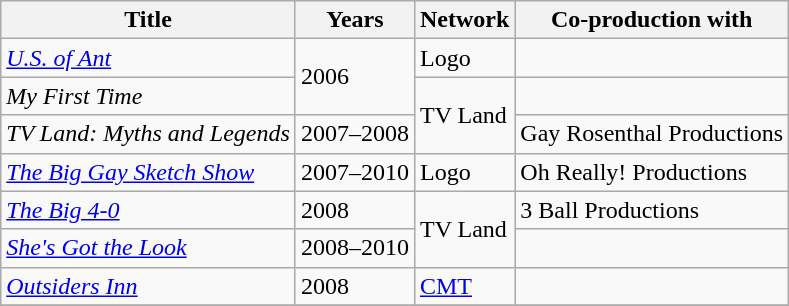<table class="wikitable sortable">
<tr>
<th>Title</th>
<th>Years</th>
<th>Network</th>
<th>Co-production with</th>
</tr>
<tr>
<td><em><a href='#'>U.S. of Ant</a></em></td>
<td rowspan="2">2006</td>
<td>Logo</td>
<td></td>
</tr>
<tr>
<td><em>My First Time</em></td>
<td rowspan="2">TV Land</td>
<td></td>
</tr>
<tr>
<td><em>TV Land: Myths and Legends</em></td>
<td>2007–2008</td>
<td>Gay Rosenthal Productions</td>
</tr>
<tr>
<td><em><a href='#'>The Big Gay Sketch Show</a></em></td>
<td>2007–2010</td>
<td>Logo</td>
<td>Oh Really! Productions</td>
</tr>
<tr>
<td><em><a href='#'>The Big 4-0</a></em></td>
<td>2008</td>
<td rowspan="2">TV Land</td>
<td>3 Ball Productions</td>
</tr>
<tr>
<td><em><a href='#'>She's Got the Look</a></em></td>
<td>2008–2010</td>
<td></td>
</tr>
<tr>
<td><em><a href='#'>Outsiders Inn</a></em></td>
<td>2008</td>
<td><a href='#'>CMT</a></td>
<td></td>
</tr>
<tr>
</tr>
</table>
